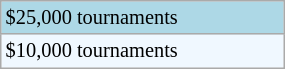<table class="wikitable"  style="font-size:85%; width:15%;">
<tr style="background:lightblue;">
<td>$25,000 tournaments</td>
</tr>
<tr style="background:#f0f8ff;">
<td>$10,000 tournaments</td>
</tr>
</table>
